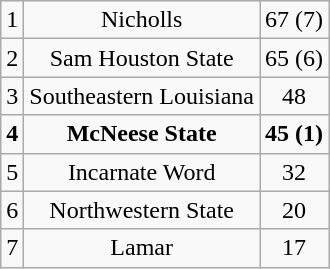<table class="wikitable">
<tr align="center">
<td>1</td>
<td>Nicholls</td>
<td>67 (7)</td>
</tr>
<tr align="center">
<td>2</td>
<td>Sam Houston State</td>
<td>65 (6)</td>
</tr>
<tr align="center">
<td>3</td>
<td>Southeastern Louisiana</td>
<td>48</td>
</tr>
<tr align="center">
<td><strong>4</strong></td>
<td><strong>McNeese State</strong></td>
<td><strong>45 (1)</strong></td>
</tr>
<tr align="center">
<td>5</td>
<td>Incarnate Word</td>
<td>32</td>
</tr>
<tr align="center">
<td>6</td>
<td>Northwestern State</td>
<td>20</td>
</tr>
<tr align="center">
<td>7</td>
<td>Lamar</td>
<td>17</td>
</tr>
</table>
